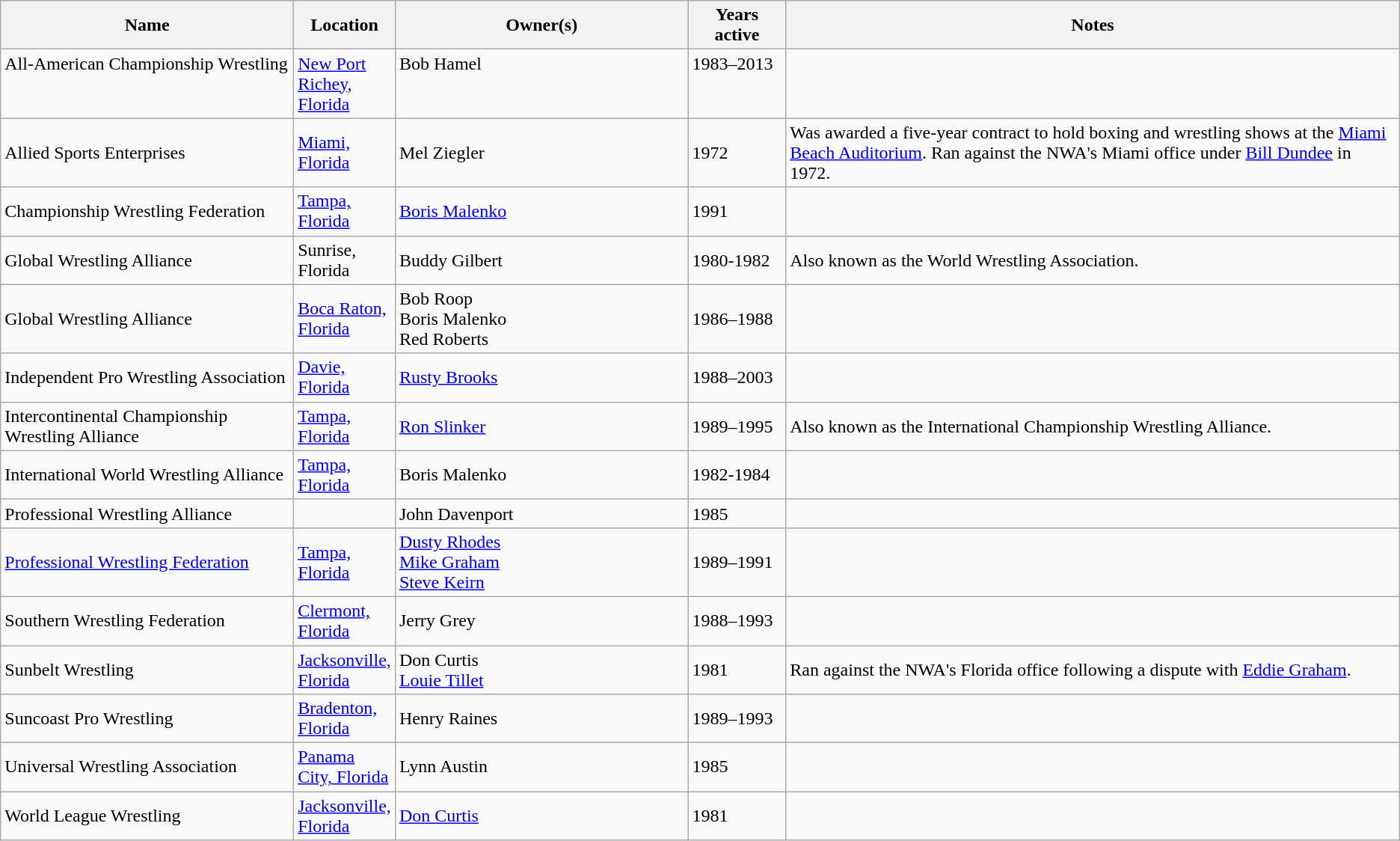<table class=wikitable>
<tr>
<th width="21%">Name</th>
<th width="7%">Location</th>
<th width="21%">Owner(s)</th>
<th width="7%">Years active</th>
<th width="55%">Notes</th>
</tr>
<tr valign="top">
<td>All-American Championship Wrestling</td>
<td><a href='#'>New Port Richey, Florida</a></td>
<td>Bob Hamel</td>
<td>1983–2013</td>
<td></td>
</tr>
<tr>
<td>Allied Sports Enterprises</td>
<td><a href='#'>Miami, Florida</a></td>
<td>Mel Ziegler</td>
<td>1972</td>
<td>Was awarded a five-year contract to hold boxing and wrestling shows at the <a href='#'>Miami Beach Auditorium</a>. Ran against the NWA's Miami office under <a href='#'>Bill Dundee</a> in 1972.</td>
</tr>
<tr>
<td>Championship Wrestling Federation</td>
<td><a href='#'>Tampa, Florida</a></td>
<td><a href='#'>Boris Malenko</a></td>
<td>1991</td>
<td></td>
</tr>
<tr>
<td>Global Wrestling Alliance</td>
<td>Sunrise, Florida</td>
<td>Buddy Gilbert</td>
<td>1980-1982</td>
<td>Also known as the World Wrestling Association.</td>
</tr>
<tr>
<td>Global Wrestling Alliance</td>
<td><a href='#'>Boca Raton, Florida</a></td>
<td>Bob Roop<br>Boris Malenko<br>Red Roberts</td>
<td>1986–1988</td>
<td></td>
</tr>
<tr>
<td>Independent Pro Wrestling Association</td>
<td><a href='#'>Davie, Florida</a></td>
<td><a href='#'>Rusty Brooks</a></td>
<td>1988–2003</td>
<td></td>
</tr>
<tr>
<td>Intercontinental Championship Wrestling Alliance</td>
<td><a href='#'>Tampa, Florida</a></td>
<td><a href='#'>Ron Slinker</a></td>
<td>1989–1995</td>
<td>Also known as the International Championship Wrestling Alliance.</td>
</tr>
<tr>
<td>International World Wrestling Alliance</td>
<td><a href='#'>Tampa, Florida</a></td>
<td>Boris Malenko</td>
<td>1982-1984</td>
<td></td>
</tr>
<tr>
<td>Professional Wrestling Alliance</td>
<td></td>
<td>John Davenport</td>
<td>1985</td>
<td></td>
</tr>
<tr>
<td><a href='#'>Professional Wrestling Federation</a></td>
<td><a href='#'>Tampa, Florida</a></td>
<td><a href='#'>Dusty Rhodes</a><br><a href='#'>Mike Graham</a><br><a href='#'>Steve Keirn</a></td>
<td>1989–1991</td>
<td></td>
</tr>
<tr>
<td>Southern Wrestling Federation</td>
<td><a href='#'>Clermont, Florida</a></td>
<td>Jerry Grey</td>
<td>1988–1993</td>
<td></td>
</tr>
<tr>
<td>Sunbelt Wrestling</td>
<td><a href='#'>Jacksonville, Florida</a></td>
<td>Don Curtis<br><a href='#'>Louie Tillet</a></td>
<td>1981</td>
<td>Ran against the NWA's Florida office following a dispute with <a href='#'>Eddie Graham</a>.</td>
</tr>
<tr>
<td>Suncoast Pro Wrestling</td>
<td><a href='#'>Bradenton, Florida</a></td>
<td>Henry Raines</td>
<td>1989–1993</td>
<td></td>
</tr>
<tr>
<td>Universal Wrestling Association</td>
<td><a href='#'>Panama City, Florida</a></td>
<td>Lynn Austin</td>
<td>1985</td>
<td></td>
</tr>
<tr>
<td>World League Wrestling</td>
<td><a href='#'>Jacksonville, Florida</a></td>
<td><a href='#'>Don Curtis</a></td>
<td>1981</td>
<td></td>
</tr>
</table>
